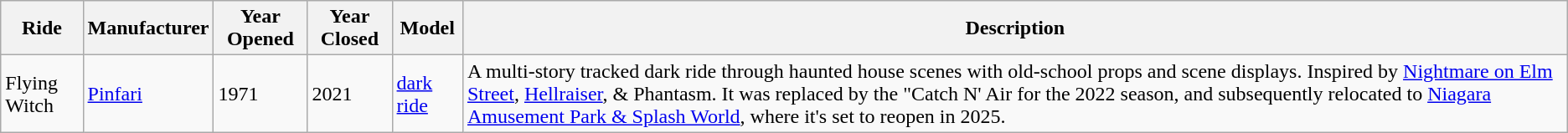<table class="wikitable sortable">
<tr>
<th>Ride</th>
<th>Manufacturer</th>
<th>Year Opened</th>
<th>Year Closed</th>
<th>Model</th>
<th class="unsortable">Description</th>
</tr>
<tr>
<td>Flying Witch</td>
<td><a href='#'>Pinfari</a></td>
<td>1971</td>
<td>2021</td>
<td><a href='#'>dark ride</a></td>
<td>A multi-story tracked dark ride through haunted house scenes with old-school props and scene displays. Inspired by <a href='#'>Nightmare on Elm Street</a>, <a href='#'>Hellraiser</a>, & Phantasm. It was replaced by the "Catch N' Air for the 2022 season, and subsequently relocated to <a href='#'>Niagara Amusement Park & Splash World</a>, where it's set to reopen in 2025.</td>
</tr>
</table>
